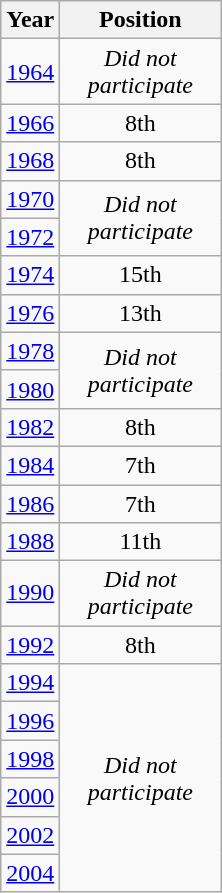<table class="wikitable" style="text-align: center;">
<tr>
<th>Year</th>
<th width="100">Position</th>
</tr>
<tr>
<td> <a href='#'>1964</a></td>
<td rowspan=1><em>Did not participate</em></td>
</tr>
<tr>
<td> <a href='#'>1966</a></td>
<td>8th</td>
</tr>
<tr>
<td> <a href='#'>1968</a></td>
<td>8th</td>
</tr>
<tr>
<td> <a href='#'>1970</a></td>
<td rowspan=2><em>Did not participate</em></td>
</tr>
<tr>
<td> <a href='#'>1972</a></td>
</tr>
<tr>
<td> <a href='#'>1974</a></td>
<td>15th</td>
</tr>
<tr>
<td> <a href='#'>1976</a></td>
<td>13th</td>
</tr>
<tr>
<td> <a href='#'>1978</a></td>
<td rowspan=2><em>Did not participate</em></td>
</tr>
<tr>
<td> <a href='#'>1980</a></td>
</tr>
<tr>
<td> <a href='#'>1982</a></td>
<td>8th</td>
</tr>
<tr>
<td> <a href='#'>1984</a></td>
<td>7th</td>
</tr>
<tr>
<td> <a href='#'>1986</a></td>
<td>7th</td>
</tr>
<tr>
<td> <a href='#'>1988</a></td>
<td>11th</td>
</tr>
<tr>
<td> <a href='#'>1990</a></td>
<td rowspan=1><em>Did not participate</em></td>
</tr>
<tr>
<td> <a href='#'>1992</a></td>
<td>8th</td>
</tr>
<tr>
<td> <a href='#'>1994</a></td>
<td rowspan=6><em>Did not participate</em></td>
</tr>
<tr>
<td> <a href='#'>1996</a></td>
</tr>
<tr>
<td> <a href='#'>1998</a></td>
</tr>
<tr>
<td> <a href='#'>2000</a></td>
</tr>
<tr>
<td> <a href='#'>2002</a></td>
</tr>
<tr>
<td> <a href='#'>2004</a></td>
</tr>
</table>
